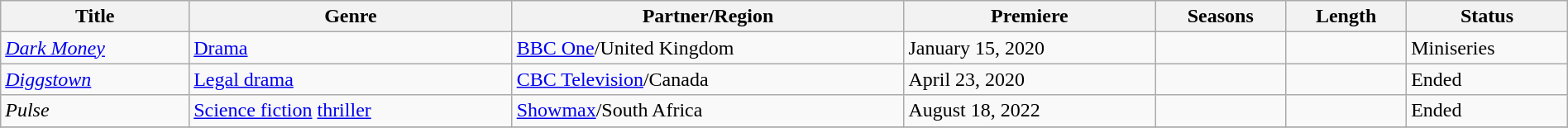<table class="wikitable sortable" style="width:100%;">
<tr>
<th>Title</th>
<th>Genre</th>
<th>Partner/Region</th>
<th>Premiere</th>
<th>Seasons</th>
<th>Length</th>
<th>Status</th>
</tr>
<tr>
<td><em><a href='#'>Dark Money</a></em></td>
<td><a href='#'>Drama</a></td>
<td><a href='#'>BBC One</a>/United Kingdom</td>
<td>January 15, 2020</td>
<td></td>
<td></td>
<td>Miniseries</td>
</tr>
<tr>
<td><em><a href='#'>Diggstown</a></em></td>
<td><a href='#'>Legal drama</a></td>
<td><a href='#'>CBC Television</a>/Canada</td>
<td>April 23, 2020</td>
<td></td>
<td></td>
<td>Ended</td>
</tr>
<tr>
<td><em>Pulse</em></td>
<td><a href='#'>Science fiction</a> <a href='#'>thriller</a></td>
<td><a href='#'>Showmax</a>/South Africa</td>
<td>August 18, 2022</td>
<td></td>
<td></td>
<td>Ended</td>
</tr>
<tr>
</tr>
</table>
